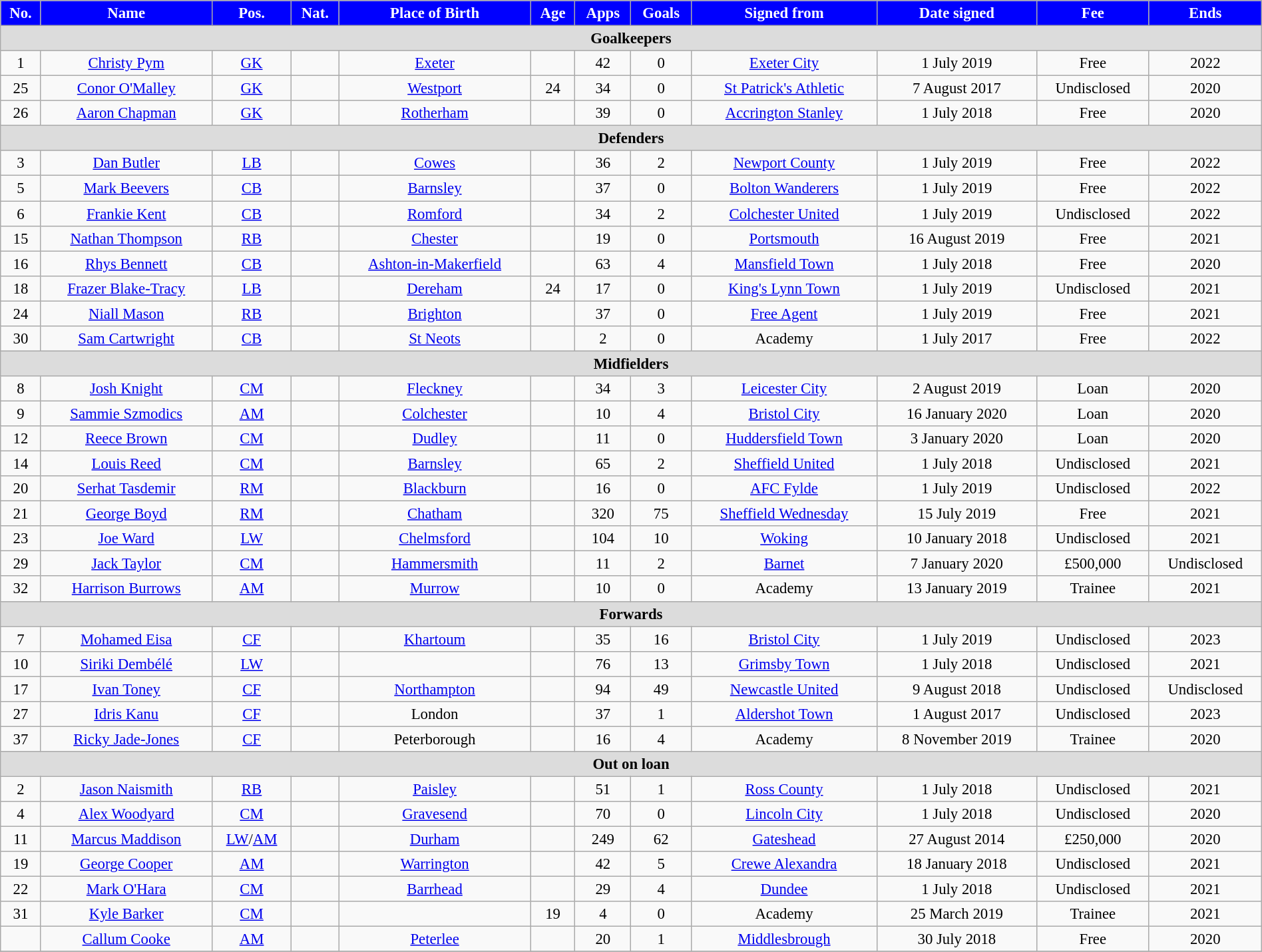<table class="wikitable" style="text-align:center; font-size:95%; width:100%;">
<tr>
<th style="background:blue; color:white; text-align:center;">No.</th>
<th style="background:blue; color:white; text-align:center;">Name</th>
<th style="background:blue; color:white; text-align:center;">Pos.</th>
<th style="background:blue; color:white; text-align:center;">Nat.</th>
<th style="background:blue; color:white; text-align:center;">Place of Birth</th>
<th style="background:blue; color:white; text-align:center;">Age</th>
<th style="background:blue; color:white; text-align:center;">Apps</th>
<th style="background:blue; color:white; text-align:center;">Goals</th>
<th style="background:blue; color:white; text-align:center;">Signed from</th>
<th style="background:blue; color:white; text-align:center;">Date signed</th>
<th style="background:blue; color:white; text-align:center;">Fee</th>
<th style="background:blue; color:white; text-align:center;">Ends</th>
</tr>
<tr>
<th colspan="14" style="background:#dcdcdc; text-align:center;">Goalkeepers</th>
</tr>
<tr>
<td>1</td>
<td><a href='#'>Christy Pym</a></td>
<td><a href='#'>GK</a></td>
<td></td>
<td><a href='#'>Exeter</a></td>
<td></td>
<td>42</td>
<td>0</td>
<td><a href='#'>Exeter City</a></td>
<td>1 July 2019</td>
<td>Free</td>
<td>2022</td>
</tr>
<tr>
<td>25</td>
<td><a href='#'>Conor O'Malley</a></td>
<td><a href='#'>GK</a></td>
<td></td>
<td><a href='#'>Westport</a></td>
<td>24</td>
<td>34</td>
<td>0</td>
<td><a href='#'>St Patrick's Athletic</a></td>
<td>7 August 2017</td>
<td>Undisclosed</td>
<td>2020</td>
</tr>
<tr>
<td>26</td>
<td><a href='#'>Aaron Chapman</a></td>
<td><a href='#'>GK</a></td>
<td></td>
<td><a href='#'>Rotherham</a></td>
<td></td>
<td>39</td>
<td>0</td>
<td><a href='#'>Accrington Stanley</a></td>
<td>1 July 2018</td>
<td>Free</td>
<td>2020</td>
</tr>
<tr>
<th colspan="14" style="background:#dcdcdc; text-align:center;">Defenders</th>
</tr>
<tr>
<td>3</td>
<td><a href='#'>Dan Butler</a></td>
<td><a href='#'>LB</a></td>
<td></td>
<td><a href='#'>Cowes</a></td>
<td></td>
<td>36</td>
<td>2</td>
<td><a href='#'>Newport County</a></td>
<td>1 July 2019</td>
<td>Free</td>
<td>2022</td>
</tr>
<tr>
<td>5</td>
<td><a href='#'>Mark Beevers</a></td>
<td><a href='#'>CB</a></td>
<td></td>
<td><a href='#'>Barnsley</a></td>
<td></td>
<td>37</td>
<td>0</td>
<td><a href='#'>Bolton Wanderers</a></td>
<td>1 July 2019</td>
<td>Free</td>
<td>2022</td>
</tr>
<tr>
<td>6</td>
<td><a href='#'>Frankie Kent</a></td>
<td><a href='#'>CB</a></td>
<td></td>
<td><a href='#'>Romford</a></td>
<td></td>
<td>34</td>
<td>2</td>
<td><a href='#'>Colchester United</a></td>
<td>1 July 2019</td>
<td>Undisclosed</td>
<td>2022</td>
</tr>
<tr>
<td>15</td>
<td><a href='#'>Nathan Thompson</a></td>
<td><a href='#'>RB</a></td>
<td></td>
<td><a href='#'>Chester</a></td>
<td></td>
<td>19</td>
<td>0</td>
<td><a href='#'>Portsmouth</a></td>
<td>16 August 2019</td>
<td>Free</td>
<td>2021</td>
</tr>
<tr>
<td>16</td>
<td><a href='#'>Rhys Bennett</a></td>
<td><a href='#'>CB</a></td>
<td></td>
<td><a href='#'>Ashton-in-Makerfield</a></td>
<td></td>
<td>63</td>
<td>4</td>
<td><a href='#'>Mansfield Town</a></td>
<td>1 July 2018</td>
<td>Free</td>
<td>2020</td>
</tr>
<tr>
<td>18</td>
<td><a href='#'>Frazer Blake-Tracy</a></td>
<td><a href='#'>LB</a></td>
<td></td>
<td><a href='#'>Dereham</a></td>
<td>24</td>
<td>17</td>
<td>0</td>
<td><a href='#'>King's Lynn Town</a></td>
<td>1 July 2019</td>
<td>Undisclosed</td>
<td>2021</td>
</tr>
<tr>
<td>24</td>
<td><a href='#'>Niall Mason</a></td>
<td><a href='#'>RB</a></td>
<td></td>
<td><a href='#'>Brighton</a></td>
<td></td>
<td>37</td>
<td>0</td>
<td><a href='#'>Free Agent</a></td>
<td>1 July 2019</td>
<td>Free</td>
<td>2021</td>
</tr>
<tr>
<td>30</td>
<td><a href='#'>Sam Cartwright</a></td>
<td><a href='#'>CB</a></td>
<td></td>
<td><a href='#'>St Neots</a></td>
<td></td>
<td>2</td>
<td>0</td>
<td>Academy</td>
<td>1 July 2017</td>
<td>Free</td>
<td>2022</td>
</tr>
<tr>
<th colspan="14" style="background:#dcdcdc; text-align:center;">Midfielders</th>
</tr>
<tr>
<td>8</td>
<td><a href='#'>Josh Knight</a></td>
<td><a href='#'>CM</a></td>
<td></td>
<td><a href='#'>Fleckney</a></td>
<td></td>
<td>34</td>
<td>3</td>
<td><a href='#'>Leicester City</a></td>
<td>2 August 2019</td>
<td>Loan</td>
<td>2020</td>
</tr>
<tr>
<td>9</td>
<td><a href='#'>Sammie Szmodics</a></td>
<td><a href='#'>AM</a></td>
<td></td>
<td><a href='#'>Colchester</a></td>
<td></td>
<td>10</td>
<td>4</td>
<td><a href='#'>Bristol City</a></td>
<td>16 January 2020</td>
<td>Loan</td>
<td>2020</td>
</tr>
<tr>
<td>12</td>
<td><a href='#'>Reece Brown</a></td>
<td><a href='#'>CM</a></td>
<td></td>
<td><a href='#'>Dudley</a></td>
<td></td>
<td>11</td>
<td>0</td>
<td><a href='#'>Huddersfield Town</a></td>
<td>3 January 2020</td>
<td>Loan</td>
<td>2020</td>
</tr>
<tr>
<td>14</td>
<td><a href='#'>Louis Reed</a></td>
<td><a href='#'>CM</a></td>
<td></td>
<td><a href='#'>Barnsley</a></td>
<td></td>
<td>65</td>
<td>2</td>
<td><a href='#'>Sheffield United</a></td>
<td>1 July 2018</td>
<td>Undisclosed</td>
<td>2021</td>
</tr>
<tr>
<td>20</td>
<td><a href='#'>Serhat Tasdemir</a></td>
<td><a href='#'>RM</a></td>
<td></td>
<td><a href='#'>Blackburn</a></td>
<td></td>
<td>16</td>
<td>0</td>
<td><a href='#'>AFC Fylde</a></td>
<td>1 July 2019</td>
<td>Undisclosed</td>
<td>2022</td>
</tr>
<tr>
<td>21</td>
<td><a href='#'>George Boyd</a></td>
<td><a href='#'>RM</a></td>
<td></td>
<td><a href='#'>Chatham</a></td>
<td></td>
<td>320</td>
<td>75</td>
<td><a href='#'>Sheffield Wednesday</a></td>
<td>15 July 2019</td>
<td>Free</td>
<td>2021</td>
</tr>
<tr>
<td>23</td>
<td><a href='#'>Joe Ward</a></td>
<td><a href='#'>LW</a></td>
<td></td>
<td><a href='#'>Chelmsford</a></td>
<td></td>
<td>104</td>
<td>10</td>
<td><a href='#'>Woking</a></td>
<td>10 January 2018</td>
<td>Undisclosed</td>
<td>2021</td>
</tr>
<tr>
<td>29</td>
<td><a href='#'>Jack Taylor</a></td>
<td><a href='#'>CM</a></td>
<td></td>
<td><a href='#'>Hammersmith</a></td>
<td></td>
<td>11</td>
<td>2</td>
<td><a href='#'>Barnet</a></td>
<td>7 January 2020</td>
<td>£500,000</td>
<td>Undisclosed</td>
</tr>
<tr>
<td>32</td>
<td><a href='#'>Harrison Burrows</a></td>
<td><a href='#'>AM</a></td>
<td></td>
<td><a href='#'>Murrow</a></td>
<td></td>
<td>10</td>
<td>0</td>
<td>Academy</td>
<td>13 January 2019</td>
<td>Trainee</td>
<td>2021</td>
</tr>
<tr>
<th colspan="14" style="background:#dcdcdc; text-align:center;">Forwards</th>
</tr>
<tr>
<td>7</td>
<td><a href='#'>Mohamed Eisa</a></td>
<td><a href='#'>CF</a></td>
<td></td>
<td><a href='#'>Khartoum</a></td>
<td></td>
<td>35</td>
<td>16</td>
<td><a href='#'>Bristol City</a></td>
<td>1 July 2019</td>
<td>Undisclosed</td>
<td>2023</td>
</tr>
<tr>
<td>10</td>
<td><a href='#'>Siriki Dembélé</a></td>
<td><a href='#'>LW</a></td>
<td></td>
<td></td>
<td></td>
<td>76</td>
<td>13</td>
<td><a href='#'>Grimsby Town</a></td>
<td>1 July 2018</td>
<td>Undisclosed</td>
<td>2021</td>
</tr>
<tr>
<td>17</td>
<td><a href='#'>Ivan Toney</a></td>
<td><a href='#'>CF</a></td>
<td></td>
<td><a href='#'>Northampton</a></td>
<td></td>
<td>94</td>
<td>49</td>
<td><a href='#'>Newcastle United</a></td>
<td>9 August 2018</td>
<td>Undisclosed</td>
<td>Undisclosed</td>
</tr>
<tr>
<td>27</td>
<td><a href='#'>Idris Kanu</a></td>
<td><a href='#'>CF</a></td>
<td></td>
<td>London</td>
<td></td>
<td>37</td>
<td>1</td>
<td><a href='#'>Aldershot Town</a></td>
<td>1 August 2017</td>
<td>Undisclosed</td>
<td>2023</td>
</tr>
<tr>
<td>37</td>
<td><a href='#'>Ricky Jade-Jones</a></td>
<td><a href='#'>CF</a></td>
<td></td>
<td>Peterborough</td>
<td></td>
<td>16</td>
<td>4</td>
<td>Academy</td>
<td>8 November 2019</td>
<td>Trainee</td>
<td>2020</td>
</tr>
<tr>
<th colspan="14" style="background:#dcdcdc; text-align:center;">Out on loan</th>
</tr>
<tr>
<td>2</td>
<td><a href='#'>Jason Naismith</a></td>
<td><a href='#'>RB</a></td>
<td></td>
<td><a href='#'>Paisley</a></td>
<td></td>
<td>51</td>
<td>1</td>
<td><a href='#'>Ross County</a></td>
<td>1 July 2018</td>
<td>Undisclosed</td>
<td>2021</td>
</tr>
<tr>
<td>4</td>
<td><a href='#'>Alex Woodyard</a></td>
<td><a href='#'>CM</a></td>
<td></td>
<td><a href='#'>Gravesend</a></td>
<td></td>
<td>70</td>
<td>0</td>
<td><a href='#'>Lincoln City</a></td>
<td>1 July 2018</td>
<td>Undisclosed</td>
<td>2020</td>
</tr>
<tr>
<td>11</td>
<td><a href='#'>Marcus Maddison</a></td>
<td><a href='#'>LW</a>/<a href='#'>AM</a></td>
<td></td>
<td><a href='#'>Durham</a></td>
<td></td>
<td>249</td>
<td>62</td>
<td><a href='#'>Gateshead</a></td>
<td>27 August 2014</td>
<td>£250,000</td>
<td>2020</td>
</tr>
<tr>
<td>19</td>
<td><a href='#'>George Cooper</a></td>
<td><a href='#'>AM</a></td>
<td></td>
<td><a href='#'>Warrington</a></td>
<td></td>
<td>42</td>
<td>5</td>
<td><a href='#'>Crewe Alexandra</a></td>
<td>18 January 2018</td>
<td>Undisclosed</td>
<td>2021</td>
</tr>
<tr>
<td>22</td>
<td><a href='#'>Mark O'Hara</a></td>
<td><a href='#'>CM</a></td>
<td></td>
<td><a href='#'>Barrhead</a></td>
<td></td>
<td>29</td>
<td>4</td>
<td><a href='#'>Dundee</a></td>
<td>1 July 2018</td>
<td>Undisclosed</td>
<td>2021</td>
</tr>
<tr>
<td>31</td>
<td><a href='#'>Kyle Barker</a></td>
<td><a href='#'>CM</a></td>
<td></td>
<td></td>
<td>19</td>
<td>4</td>
<td>0</td>
<td>Academy</td>
<td>25 March 2019</td>
<td>Trainee</td>
<td>2021</td>
</tr>
<tr>
<td></td>
<td><a href='#'>Callum Cooke</a></td>
<td><a href='#'>AM</a></td>
<td></td>
<td><a href='#'>Peterlee</a></td>
<td></td>
<td>20</td>
<td>1</td>
<td><a href='#'>Middlesbrough</a></td>
<td>30 July 2018</td>
<td>Free</td>
<td>2020</td>
</tr>
<tr>
</tr>
</table>
